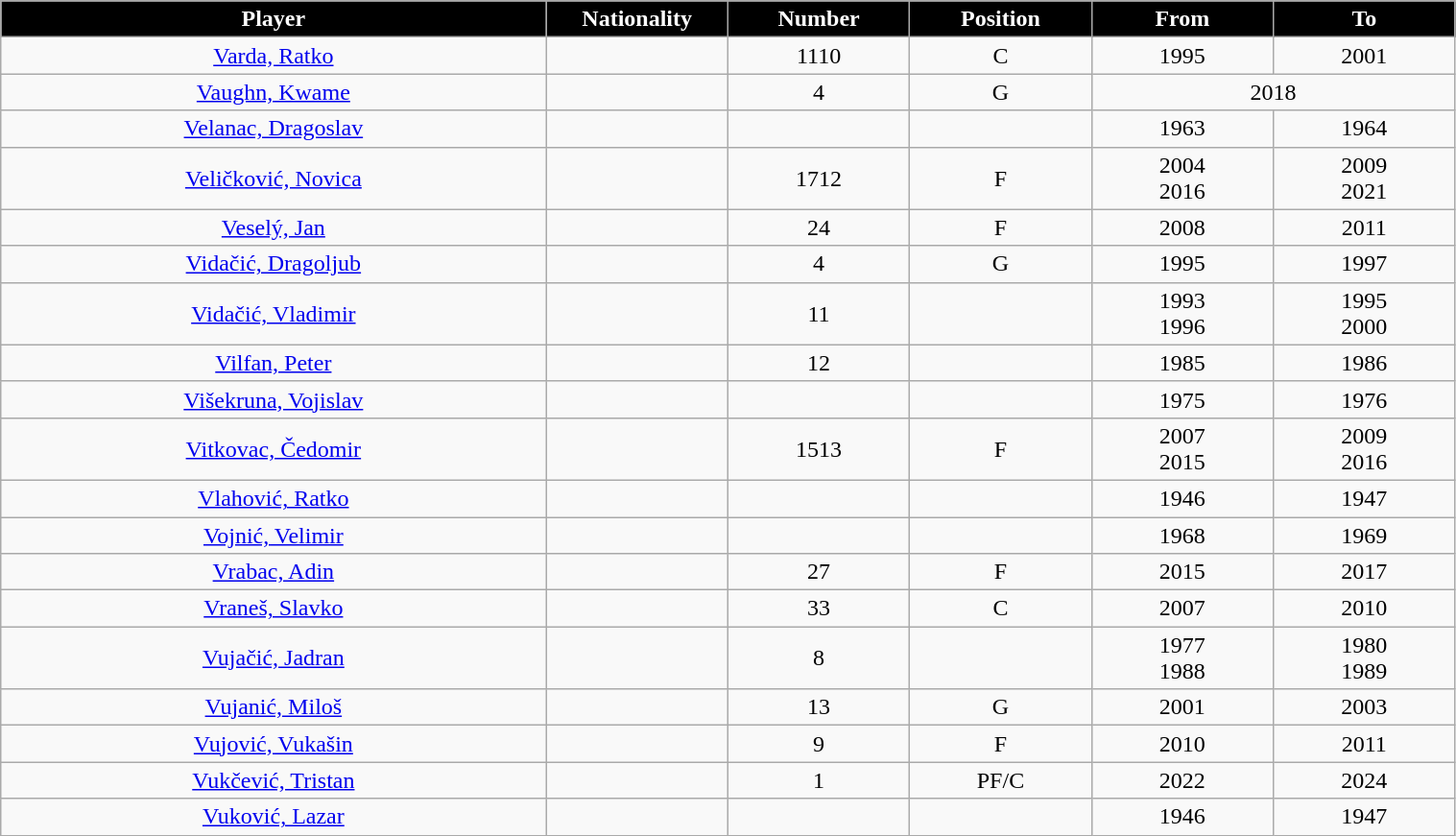<table class="wikitable" style="text-align:center" width="80%">
<tr>
<th style="background:black;color:white;" width="30%">Player</th>
<th style="background:black;color:white;" width="10%">Nationality</th>
<th style="background:black;color:white;" width="10%">Number</th>
<th style="background:black;color:white;" width="10%">Position</th>
<th style="background:black;color:white;" width="10%">From</th>
<th style="background:black;color:white;" width="10%">To</th>
</tr>
<tr>
<td><a href='#'>Varda, Ratko</a></td>
<td></td>
<td>1110</td>
<td>C</td>
<td>1995</td>
<td>2001</td>
</tr>
<tr>
<td><a href='#'>Vaughn, Kwame</a></td>
<td></td>
<td>4</td>
<td>G</td>
<td colspan="2">2018</td>
</tr>
<tr>
<td><a href='#'>Velanac, Dragoslav</a></td>
<td></td>
<td></td>
<td></td>
<td>1963</td>
<td>1964</td>
</tr>
<tr>
<td><a href='#'>Veličković, Novica</a></td>
<td></td>
<td>1712</td>
<td>F</td>
<td>2004<br>2016</td>
<td>2009<br>2021</td>
</tr>
<tr>
<td><a href='#'>Veselý, Jan</a></td>
<td></td>
<td>24</td>
<td>F</td>
<td>2008</td>
<td>2011</td>
</tr>
<tr>
<td><a href='#'>Vidačić, Dragoljub</a></td>
<td></td>
<td>4</td>
<td>G</td>
<td>1995</td>
<td>1997</td>
</tr>
<tr>
<td><a href='#'>Vidačić, Vladimir</a></td>
<td></td>
<td>11</td>
<td></td>
<td>1993<br>1996</td>
<td>1995<br>2000</td>
</tr>
<tr>
<td><a href='#'>Vilfan, Peter</a></td>
<td></td>
<td>12</td>
<td></td>
<td>1985</td>
<td>1986</td>
</tr>
<tr>
<td><a href='#'>Višekruna, Vojislav</a></td>
<td></td>
<td></td>
<td></td>
<td>1975</td>
<td>1976</td>
</tr>
<tr>
<td><a href='#'>Vitkovac, Čedomir</a></td>
<td></td>
<td>1513</td>
<td>F</td>
<td>2007<br>2015</td>
<td>2009<br>2016</td>
</tr>
<tr>
<td><a href='#'>Vlahović, Ratko</a></td>
<td></td>
<td></td>
<td></td>
<td>1946</td>
<td>1947</td>
</tr>
<tr>
<td><a href='#'>Vojnić, Velimir</a></td>
<td></td>
<td></td>
<td></td>
<td>1968</td>
<td>1969</td>
</tr>
<tr>
<td><a href='#'>Vrabac, Adin</a></td>
<td></td>
<td>27</td>
<td>F</td>
<td>2015</td>
<td>2017</td>
</tr>
<tr>
<td><a href='#'>Vraneš, Slavko</a></td>
<td></td>
<td>33</td>
<td>C</td>
<td>2007</td>
<td>2010</td>
</tr>
<tr>
<td><a href='#'>Vujačić, Jadran</a></td>
<td></td>
<td>8</td>
<td></td>
<td>1977<br>1988</td>
<td>1980<br>1989</td>
</tr>
<tr>
<td><a href='#'>Vujanić, Miloš</a></td>
<td></td>
<td>13</td>
<td>G</td>
<td>2001</td>
<td>2003</td>
</tr>
<tr>
<td><a href='#'>Vujović, Vukašin</a></td>
<td></td>
<td>9</td>
<td>F</td>
<td>2010</td>
<td>2011</td>
</tr>
<tr>
<td><a href='#'>Vukčević, Tristan</a></td>
<td></td>
<td>1</td>
<td>PF/C</td>
<td>2022</td>
<td>2024</td>
</tr>
<tr>
<td><a href='#'>Vuković, Lazar</a></td>
<td></td>
<td></td>
<td></td>
<td>1946</td>
<td>1947</td>
</tr>
</table>
